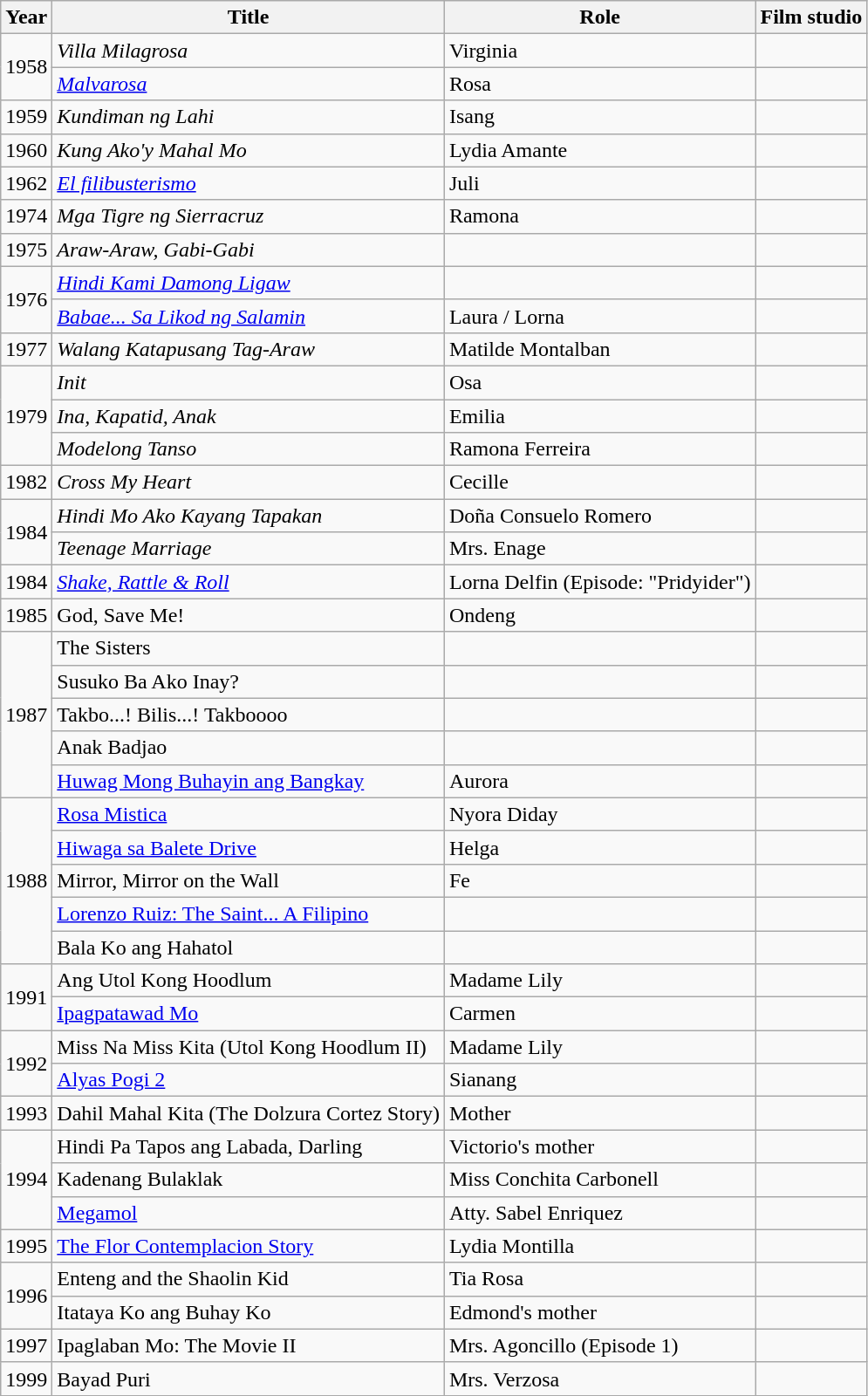<table class="wikitable">
<tr>
<th>Year</th>
<th>Title</th>
<th>Role</th>
<th>Film studio</th>
</tr>
<tr>
<td rowspan="2">1958</td>
<td><em>Villa Milagrosa</em></td>
<td>Virginia</td>
<td> </td>
</tr>
<tr>
<td><em><a href='#'>Malvarosa</a></em></td>
<td>Rosa</td>
<td> </td>
</tr>
<tr>
<td>1959</td>
<td><em>Kundiman ng Lahi</em></td>
<td>Isang</td>
<td> </td>
</tr>
<tr>
<td>1960</td>
<td><em>Kung Ako'y Mahal Mo</em></td>
<td>Lydia Amante</td>
<td> </td>
</tr>
<tr>
<td>1962</td>
<td><em><a href='#'>El filibusterismo</a></em></td>
<td>Juli</td>
<td> </td>
</tr>
<tr>
<td>1974</td>
<td><em>Mga Tigre ng Sierracruz</em></td>
<td>Ramona</td>
<td> </td>
</tr>
<tr>
<td>1975</td>
<td><em>Araw-Araw, Gabi-Gabi</em></td>
<td></td>
<td> </td>
</tr>
<tr>
<td rowspan="2">1976</td>
<td><em><a href='#'>Hindi Kami Damong Ligaw</a></em></td>
<td></td>
<td> </td>
</tr>
<tr>
<td><em><a href='#'>Babae... Sa Likod ng Salamin</a></em></td>
<td>Laura / Lorna</td>
<td> </td>
</tr>
<tr>
<td>1977</td>
<td><em>Walang Katapusang Tag-Araw</em></td>
<td>Matilde Montalban</td>
<td> </td>
</tr>
<tr>
<td rowspan="3">1979</td>
<td><em>Init</em></td>
<td>Osa</td>
<td> </td>
</tr>
<tr>
<td><em>Ina, Kapatid, Anak</em></td>
<td>Emilia</td>
<td> </td>
</tr>
<tr>
<td><em>Modelong Tanso</em></td>
<td>Ramona Ferreira</td>
<td> </td>
</tr>
<tr>
<td>1982</td>
<td><em>Cross My Heart</em></td>
<td>Cecille</td>
<td> </td>
</tr>
<tr>
<td rowspan="2">1984</td>
<td><em>Hindi Mo Ako Kayang Tapakan</em></td>
<td>Doña Consuelo Romero</td>
<td> </td>
</tr>
<tr>
<td><em>Teenage Marriage</em></td>
<td>Mrs. Enage</td>
<td> </td>
</tr>
<tr>
<td>1984</td>
<td><em><a href='#'>Shake, Rattle & Roll</a></td>
<td>Lorna Delfin (Episode: "Pridyider")</td>
<td> </td>
</tr>
<tr>
<td>1985</td>
<td></em>God, Save Me!<em></td>
<td>Ondeng</td>
<td> </td>
</tr>
<tr>
<td rowspan="5">1987</td>
<td></em>The Sisters<em></td>
<td></td>
<td> </td>
</tr>
<tr>
<td></em>Susuko Ba Ako Inay?<em></td>
<td></td>
<td> </td>
</tr>
<tr>
<td></em>Takbo...! Bilis...! Takboooo<em></td>
<td></td>
<td> </td>
</tr>
<tr>
<td></em>Anak Badjao<em></td>
<td></td>
<td> </td>
</tr>
<tr>
<td></em><a href='#'>Huwag Mong Buhayin ang Bangkay</a><em></td>
<td>Aurora</td>
<td> </td>
</tr>
<tr>
<td rowspan="5">1988</td>
<td></em><a href='#'>Rosa Mistica</a><em></td>
<td>Nyora Diday</td>
<td></td>
</tr>
<tr>
<td></em><a href='#'>Hiwaga sa Balete Drive</a><em></td>
<td>Helga</td>
<td> </td>
</tr>
<tr>
<td></em>Mirror, Mirror on the Wall<em></td>
<td>Fe</td>
<td> </td>
</tr>
<tr>
<td></em><a href='#'>Lorenzo Ruiz: The Saint... A Filipino</a><em></td>
<td></td>
<td> </td>
</tr>
<tr>
<td></em>Bala Ko ang Hahatol<em></td>
<td></td>
<td> </td>
</tr>
<tr>
<td rowspan="2">1991</td>
<td></em>Ang Utol Kong Hoodlum<em></td>
<td>Madame Lily</td>
<td> </td>
</tr>
<tr>
<td></em><a href='#'>Ipagpatawad Mo</a><em></td>
<td>Carmen</td>
<td> </td>
</tr>
<tr>
<td rowspan="2">1992</td>
<td></em>Miss Na Miss Kita (Utol Kong Hoodlum II)<em></td>
<td>Madame Lily</td>
<td> </td>
</tr>
<tr>
<td></em><a href='#'>Alyas Pogi 2</a><em></td>
<td>Sianang</td>
<td> </td>
</tr>
<tr>
<td>1993</td>
<td></em>Dahil Mahal Kita (The Dolzura Cortez Story)<em></td>
<td>Mother</td>
<td> </td>
</tr>
<tr>
<td rowspan="3">1994</td>
<td></em>Hindi Pa Tapos ang Labada, Darling<em></td>
<td>Victorio's mother</td>
<td> </td>
</tr>
<tr>
<td></em>Kadenang Bulaklak<em></td>
<td>Miss Conchita Carbonell</td>
<td> </td>
</tr>
<tr>
<td></em><a href='#'>Megamol</a><em></td>
<td>Atty. Sabel Enriquez</td>
<td> </td>
</tr>
<tr>
<td>1995</td>
<td></em><a href='#'>The Flor Contemplacion Story</a><em></td>
<td>Lydia Montilla</td>
<td> </td>
</tr>
<tr>
<td rowspan="2">1996</td>
<td></em>Enteng and the Shaolin Kid<em></td>
<td>Tia Rosa</td>
<td> </td>
</tr>
<tr>
<td></em>Itataya Ko ang Buhay Ko<em></td>
<td>Edmond's mother</td>
<td> </td>
</tr>
<tr>
<td>1997</td>
<td></em>Ipaglaban Mo: The Movie II<em></td>
<td>Mrs. Agoncillo (Episode 1)</td>
<td> </td>
</tr>
<tr>
<td>1999</td>
<td></em>Bayad Puri<em></td>
<td>Mrs. Verzosa</td>
<td> </td>
</tr>
</table>
